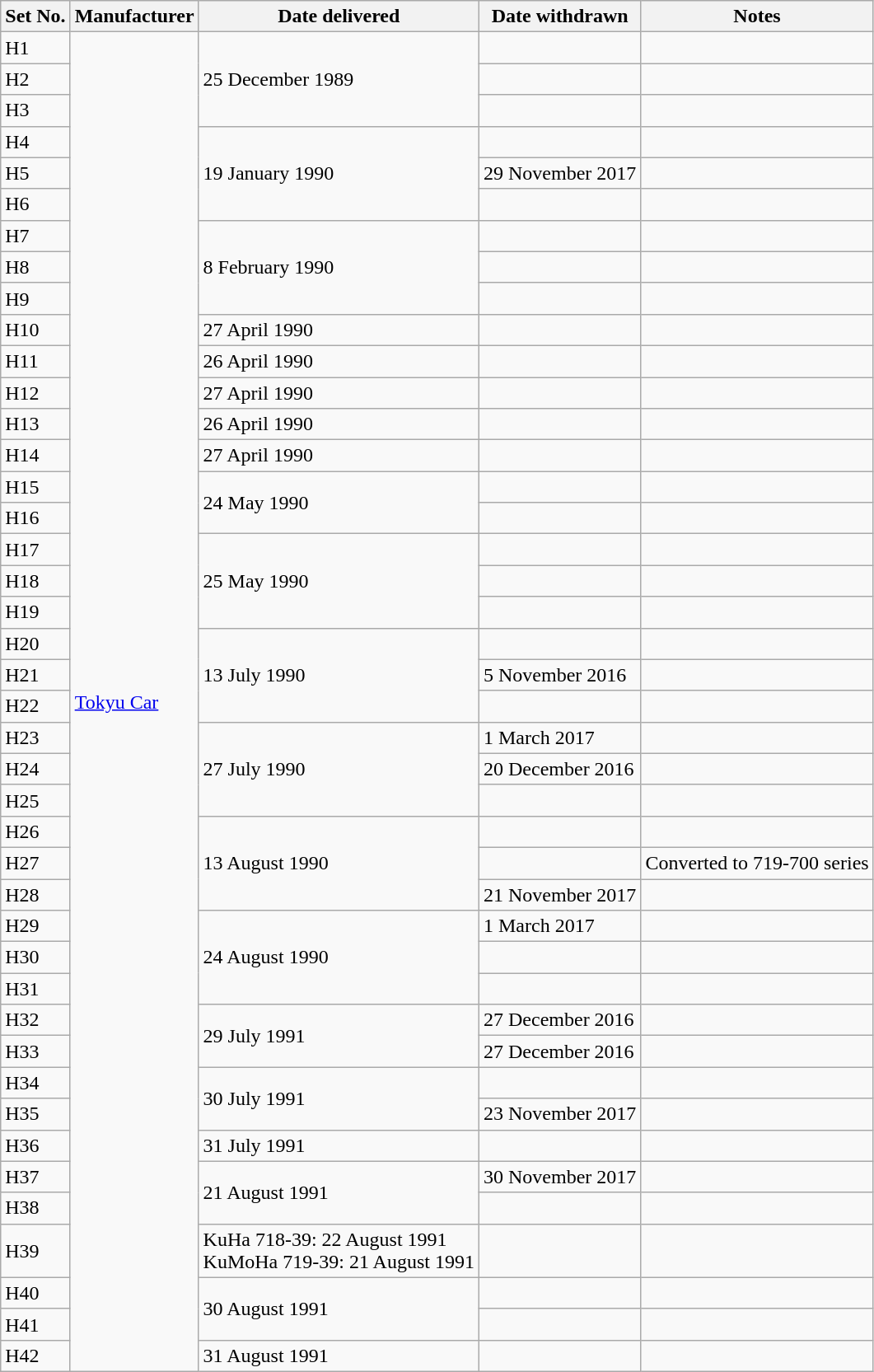<table class="wikitable">
<tr>
<th>Set No.</th>
<th>Manufacturer</th>
<th>Date delivered</th>
<th>Date withdrawn</th>
<th>Notes</th>
</tr>
<tr>
<td>H1</td>
<td rowspan="42"><a href='#'>Tokyu Car</a></td>
<td rowspan="3">25 December 1989</td>
<td></td>
<td></td>
</tr>
<tr>
<td>H2</td>
<td></td>
<td></td>
</tr>
<tr>
<td>H3</td>
<td></td>
<td></td>
</tr>
<tr>
<td>H4</td>
<td rowspan="3">19 January 1990</td>
<td></td>
<td></td>
</tr>
<tr>
<td>H5</td>
<td>29 November 2017</td>
<td></td>
</tr>
<tr>
<td>H6</td>
<td></td>
<td></td>
</tr>
<tr>
<td>H7</td>
<td rowspan="3">8 February 1990</td>
<td></td>
<td></td>
</tr>
<tr>
<td>H8</td>
<td></td>
<td></td>
</tr>
<tr>
<td>H9</td>
<td></td>
<td></td>
</tr>
<tr>
<td>H10</td>
<td>27 April 1990</td>
<td></td>
<td></td>
</tr>
<tr>
<td>H11</td>
<td>26 April 1990</td>
<td></td>
<td></td>
</tr>
<tr>
<td>H12</td>
<td>27 April 1990</td>
<td></td>
<td></td>
</tr>
<tr>
<td>H13</td>
<td>26 April 1990</td>
<td></td>
<td></td>
</tr>
<tr>
<td>H14</td>
<td>27 April 1990</td>
<td></td>
<td></td>
</tr>
<tr>
<td>H15</td>
<td rowspan="2">24 May 1990</td>
<td></td>
<td></td>
</tr>
<tr>
<td>H16</td>
<td></td>
<td></td>
</tr>
<tr>
<td>H17</td>
<td rowspan="3">25 May 1990</td>
<td></td>
<td></td>
</tr>
<tr>
<td>H18</td>
<td></td>
<td></td>
</tr>
<tr>
<td>H19</td>
<td></td>
<td></td>
</tr>
<tr>
<td>H20</td>
<td rowspan="3">13 July 1990</td>
<td></td>
<td></td>
</tr>
<tr>
<td>H21</td>
<td>5 November 2016</td>
<td></td>
</tr>
<tr>
<td>H22</td>
<td></td>
<td></td>
</tr>
<tr>
<td>H23</td>
<td rowspan="3">27 July 1990</td>
<td>1 March 2017</td>
<td></td>
</tr>
<tr>
<td>H24</td>
<td>20 December 2016</td>
<td></td>
</tr>
<tr>
<td>H25</td>
<td></td>
<td></td>
</tr>
<tr>
<td>H26</td>
<td rowspan="3">13 August 1990</td>
<td></td>
<td></td>
</tr>
<tr>
<td>H27</td>
<td></td>
<td>Converted to 719-700 series</td>
</tr>
<tr>
<td>H28</td>
<td>21 November 2017</td>
<td></td>
</tr>
<tr>
<td>H29</td>
<td rowspan="3">24 August 1990</td>
<td>1 March 2017</td>
<td></td>
</tr>
<tr>
<td>H30</td>
<td></td>
<td></td>
</tr>
<tr>
<td>H31</td>
<td></td>
<td></td>
</tr>
<tr>
<td>H32</td>
<td rowspan="2">29 July 1991</td>
<td>27 December 2016</td>
<td></td>
</tr>
<tr>
<td>H33</td>
<td>27 December 2016</td>
<td></td>
</tr>
<tr>
<td>H34</td>
<td rowspan="2">30 July 1991</td>
<td></td>
<td></td>
</tr>
<tr>
<td>H35</td>
<td>23 November 2017</td>
<td></td>
</tr>
<tr>
<td>H36</td>
<td>31 July 1991</td>
<td></td>
<td></td>
</tr>
<tr>
<td>H37</td>
<td rowspan="2">21 August 1991</td>
<td>30 November 2017</td>
<td></td>
</tr>
<tr>
<td>H38</td>
<td></td>
<td></td>
</tr>
<tr>
<td>H39</td>
<td>KuHa 718-39: 22 August 1991<br>KuMoHa 719-39: 21 August 1991</td>
<td></td>
<td></td>
</tr>
<tr>
<td>H40</td>
<td rowspan="2">30 August 1991</td>
<td></td>
<td></td>
</tr>
<tr>
<td>H41</td>
<td></td>
<td></td>
</tr>
<tr>
<td>H42</td>
<td>31 August 1991</td>
<td></td>
<td></td>
</tr>
</table>
